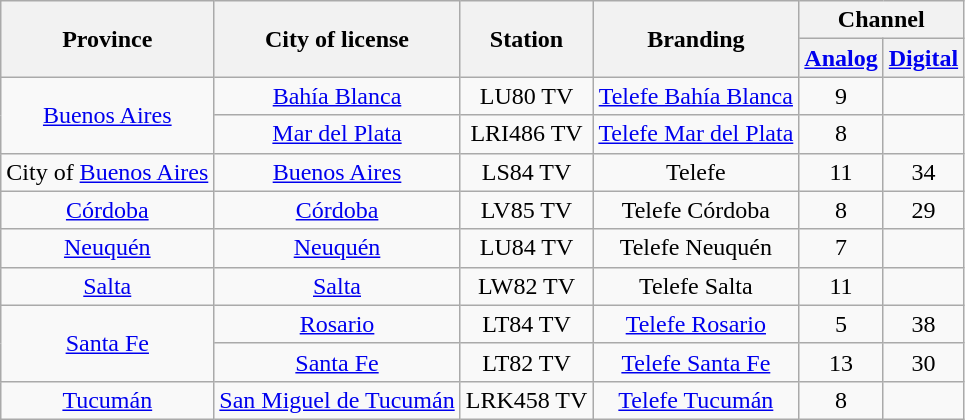<table class="wikitable sortable" style="text-align:center;">
<tr>
<th rowspan=2>Province</th>
<th rowspan=2>City of license</th>
<th rowspan=2>Station</th>
<th rowspan=2>Branding</th>
<th colspan=2>Channel</th>
</tr>
<tr>
<th><a href='#'>Analog</a></th>
<th><a href='#'>Digital</a></th>
</tr>
<tr>
<td rowspan=2><a href='#'>Buenos Aires</a></td>
<td><a href='#'>Bahía Blanca</a></td>
<td>LU80 TV</td>
<td><a href='#'>Telefe Bahía Blanca</a></td>
<td>9</td>
<td></td>
</tr>
<tr>
<td><a href='#'>Mar del Plata</a></td>
<td>LRI486 TV</td>
<td><a href='#'>Telefe Mar del Plata</a></td>
<td>8</td>
<td></td>
</tr>
<tr>
<td>City of <a href='#'>Buenos Aires</a></td>
<td><a href='#'>Buenos Aires</a></td>
<td>LS84 TV</td>
<td>Telefe</td>
<td>11</td>
<td>34</td>
</tr>
<tr>
<td><a href='#'>Córdoba</a></td>
<td><a href='#'>Córdoba</a></td>
<td>LV85 TV</td>
<td>Telefe Córdoba</td>
<td>8</td>
<td>29</td>
</tr>
<tr>
<td><a href='#'>Neuquén</a></td>
<td><a href='#'>Neuquén</a></td>
<td>LU84 TV</td>
<td>Telefe  Neuquén</td>
<td>7</td>
<td></td>
</tr>
<tr>
<td><a href='#'>Salta</a></td>
<td><a href='#'>Salta</a></td>
<td>LW82 TV</td>
<td>Telefe Salta</td>
<td>11</td>
<td></td>
</tr>
<tr>
<td rowspan=2><a href='#'>Santa Fe</a></td>
<td><a href='#'>Rosario</a></td>
<td>LT84 TV</td>
<td><a href='#'>Telefe Rosario</a></td>
<td>5</td>
<td>38</td>
</tr>
<tr>
<td><a href='#'>Santa Fe</a></td>
<td>LT82 TV</td>
<td><a href='#'>Telefe Santa Fe</a></td>
<td>13</td>
<td>30</td>
</tr>
<tr>
<td><a href='#'>Tucumán</a></td>
<td><a href='#'>San Miguel de Tucumán</a></td>
<td>LRK458 TV</td>
<td><a href='#'>Telefe Tucumán</a></td>
<td>8</td>
<td></td>
</tr>
</table>
